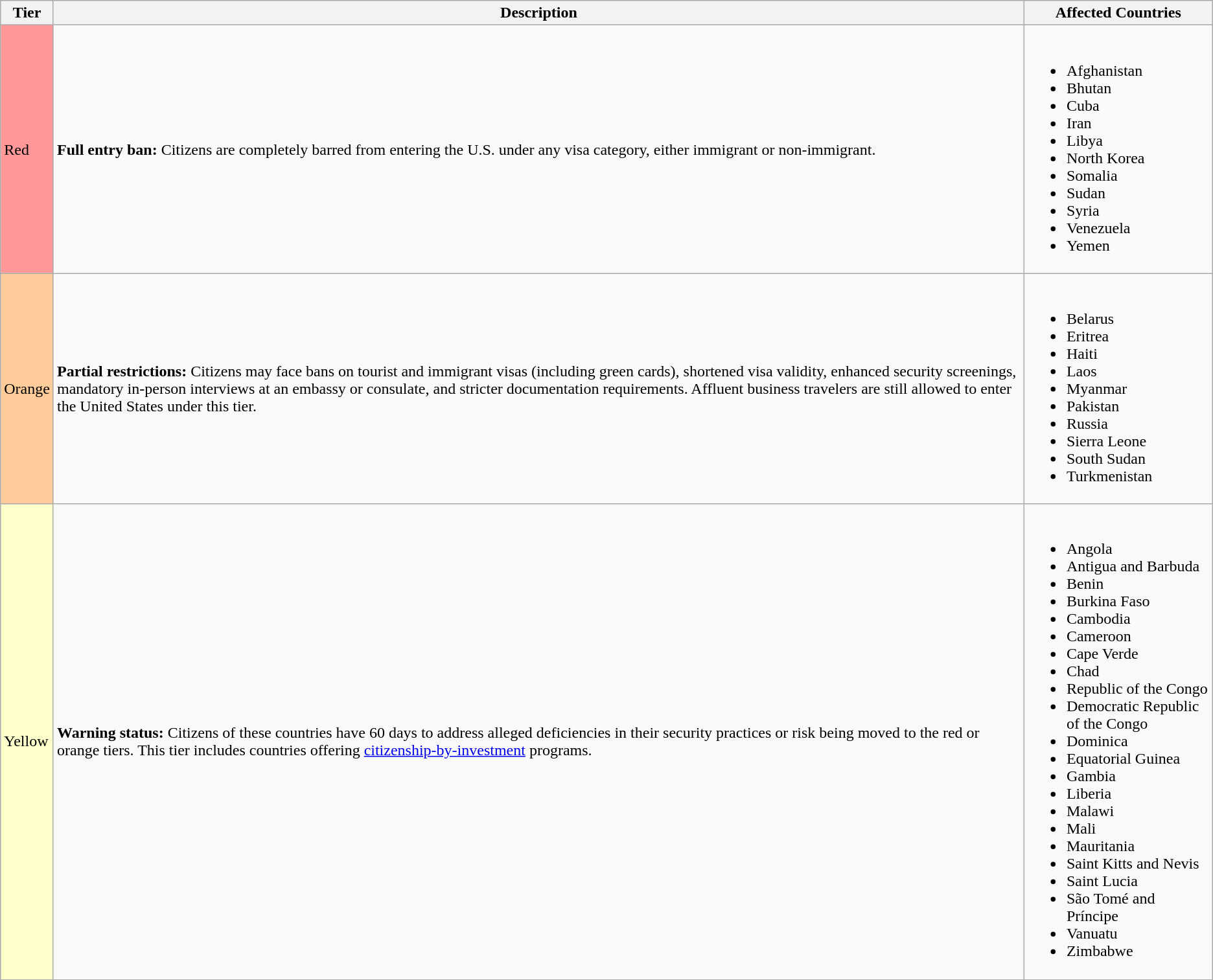<table class="wikitable">
<tr>
<th>Tier</th>
<th>Description</th>
<th>Affected Countries</th>
</tr>
<tr>
<td style="background:#ff9999;">Red</td>
<td><strong>Full entry ban: </strong>Citizens are completely barred from entering the U.S. under any visa category, either immigrant or non-immigrant.</td>
<td><br><div><ul><li> Afghanistan</li><li> Bhutan</li><li> Cuba</li><li> Iran</li><li> Libya</li><li> North Korea</li><li> Somalia</li><li> Sudan</li><li> Syria</li><li> Venezuela</li><li> Yemen</li></ul></div></td>
</tr>
<tr>
<td style="background:#ffcc99;">Orange</td>
<td><strong>Partial restrictions: </strong>Citizens may face bans on tourist and immigrant visas (including green cards), shortened visa validity, enhanced security screenings, mandatory in-person interviews at an embassy or consulate, and stricter documentation requirements. Affluent business travelers are still allowed to enter the United States under this tier.</td>
<td><br><div><ul><li> Belarus</li><li> Eritrea</li><li> Haiti</li><li> Laos</li><li> Myanmar</li><li> Pakistan</li><li> Russia</li><li> Sierra Leone</li><li> South Sudan</li><li> Turkmenistan</li></ul></div></td>
</tr>
<tr>
<td style="background:#ffffcc;">Yellow</td>
<td><strong>Warning status:</strong> Citizens of these countries have 60 days to address alleged deficiencies in their security practices or risk being moved to the red or orange tiers. This tier includes countries offering <a href='#'>citizenship-by-investment</a> programs.</td>
<td><br><div><ul><li> Angola</li><li> Antigua and Barbuda</li><li> Benin</li><li> Burkina Faso</li><li> Cambodia</li><li> Cameroon</li><li> Cape Verde</li><li> Chad</li><li> Republic of the Congo</li><li> Democratic Republic of the Congo</li><li> Dominica</li><li> Equatorial Guinea</li><li> Gambia</li><li> Liberia</li><li> Malawi</li><li> Mali</li><li> Mauritania</li><li> Saint Kitts and Nevis</li><li> Saint Lucia</li><li> São Tomé and Príncipe</li><li> Vanuatu</li><li> Zimbabwe</li></ul></div></td>
</tr>
</table>
